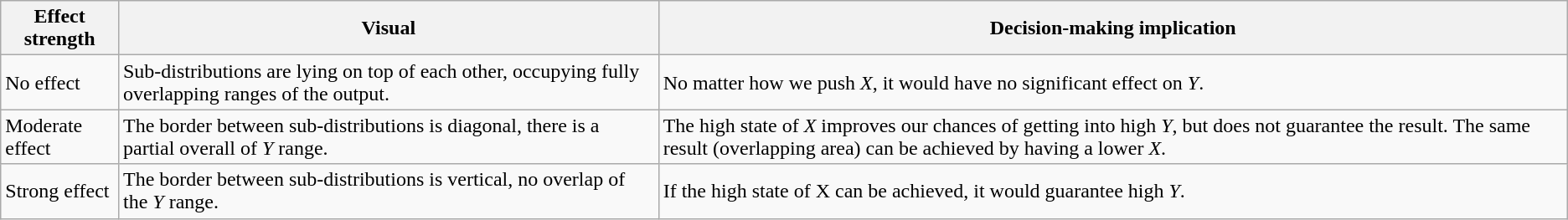<table class="wikitable">
<tr>
<th>Effect strength</th>
<th>Visual</th>
<th>Decision-making implication</th>
</tr>
<tr>
<td>No effect</td>
<td>Sub-distributions are lying on top of each other, occupying fully overlapping ranges of the output.</td>
<td>No matter how we push <em>X</em>, it would have no significant effect on <em>Y</em>.</td>
</tr>
<tr>
<td>Moderate effect</td>
<td>The border between sub-distributions is diagonal, there is a partial overall of <em>Y</em> range.</td>
<td>The high state of <em>X</em> improves our chances of getting into high <em>Y</em>, but does not guarantee the result. The same result (overlapping area) can be achieved by having a lower <em>X</em>.</td>
</tr>
<tr>
<td>Strong effect</td>
<td>The border between sub-distributions is vertical, no overlap of the <em>Y</em> range.</td>
<td>If the high state of X can be achieved, it would guarantee high <em>Y</em>.</td>
</tr>
</table>
